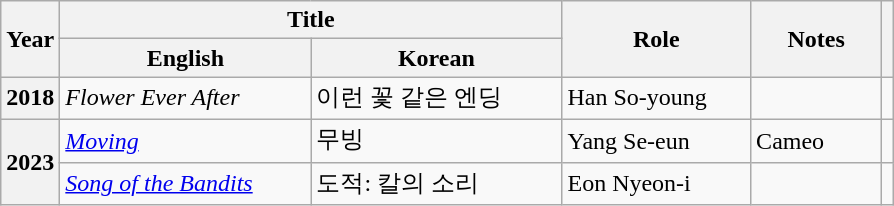<table class="wikitable sortable plainrowheaders">
<tr>
<th scope="col" rowspan="2">Year</th>
<th scope="col" colspan="2">Title</th>
<th scope="col" rowspan="2" style="width:7.4em;">Role</th>
<th scope="col" rowspan="2" style="width:5em;">Notes</th>
<th scope="col" rowspan="2" class="unsortable"></th>
</tr>
<tr>
<th scope="col" style="width:10em;">English</th>
<th scope="col" style="width:10em;">Korean</th>
</tr>
<tr>
<th scope="row">2018</th>
<td><em>Flower Ever After</em></td>
<td>이런 꽃 같은 엔딩</td>
<td>Han So-young</td>
<td></td>
<td style="text-align:center"></td>
</tr>
<tr>
<th rowspan="2" scope="row">2023</th>
<td><em><a href='#'>Moving</a></em></td>
<td>무빙</td>
<td>Yang Se-eun</td>
<td>Cameo</td>
<td style="text-align:center"></td>
</tr>
<tr>
<td><em><a href='#'>Song of the Bandits</a></em></td>
<td>도적: 칼의 소리</td>
<td>Eon Nyeon-i</td>
<td></td>
<td style="text-align:center"></td>
</tr>
</table>
